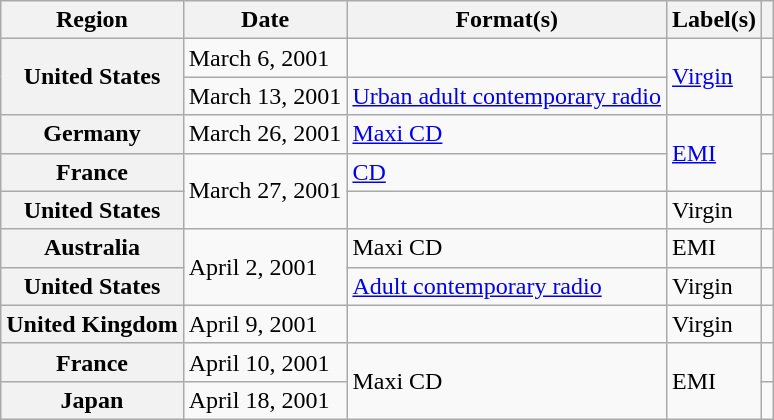<table class="wikitable plainrowheaders">
<tr>
<th scope="col">Region</th>
<th scope="col">Date</th>
<th scope="col">Format(s)</th>
<th scope="col">Label(s)</th>
<th scope="col"></th>
</tr>
<tr>
<th scope="row" rowspan="2">United States</th>
<td>March 6, 2001</td>
<td></td>
<td rowspan="2"><a href='#'>Virgin</a></td>
<td align="center"></td>
</tr>
<tr>
<td>March 13, 2001</td>
<td><a href='#'>Urban adult contemporary radio</a></td>
<td align="center"></td>
</tr>
<tr>
<th scope="row">Germany</th>
<td>March 26, 2001</td>
<td><a href='#'>Maxi CD</a></td>
<td rowspan="2"><a href='#'>EMI</a></td>
<td></td>
</tr>
<tr>
<th scope="row">France</th>
<td rowspan="2">March 27, 2001</td>
<td><a href='#'>CD</a></td>
<td></td>
</tr>
<tr>
<th scope="row">United States</th>
<td></td>
<td>Virgin</td>
<td align="center"></td>
</tr>
<tr>
<th scope="row">Australia</th>
<td rowspan="2">April 2, 2001</td>
<td>Maxi CD</td>
<td>EMI</td>
<td align="center"></td>
</tr>
<tr>
<th scope="row">United States</th>
<td><a href='#'>Adult contemporary radio</a></td>
<td>Virgin</td>
<td align="center"></td>
</tr>
<tr>
<th scope="row">United Kingdom</th>
<td>April 9, 2001</td>
<td></td>
<td>Virgin</td>
<td align="center"></td>
</tr>
<tr>
<th scope="row">France</th>
<td>April 10, 2001</td>
<td rowspan="2">Maxi CD</td>
<td rowspan="2">EMI</td>
<td></td>
</tr>
<tr>
<th scope="row">Japan</th>
<td>April 18, 2001</td>
<td></td>
</tr>
</table>
